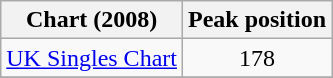<table class="wikitable sortable">
<tr>
<th>Chart (2008)</th>
<th>Peak position</th>
</tr>
<tr>
<td><a href='#'>UK Singles Chart</a></td>
<td align="center">178</td>
</tr>
<tr>
</tr>
</table>
